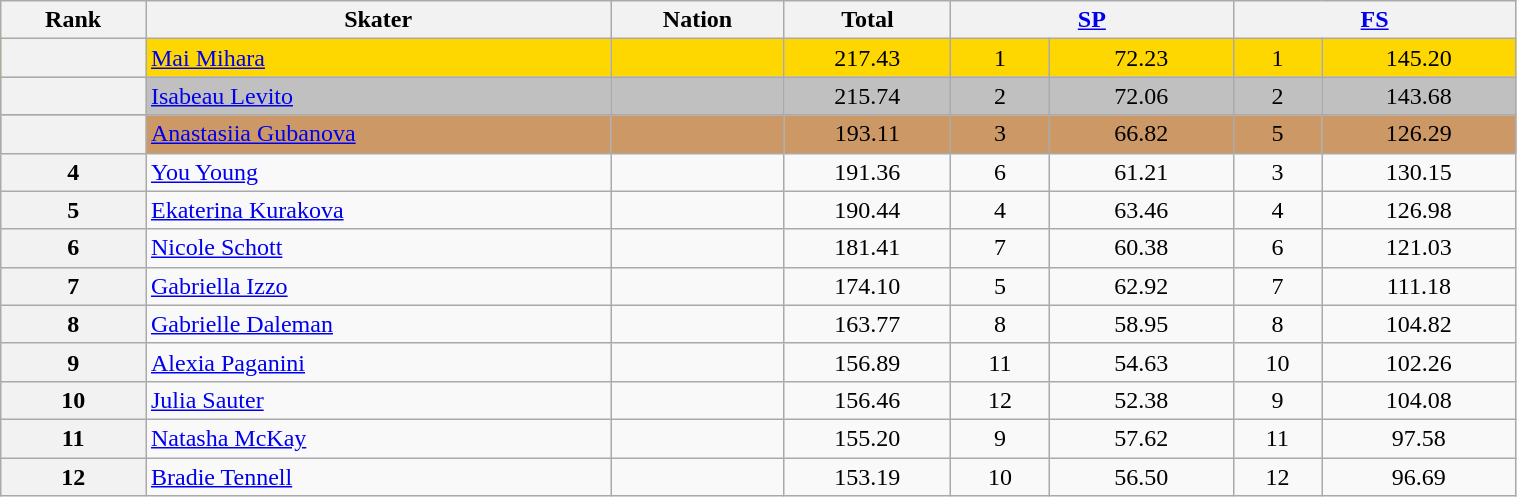<table class="wikitable sortable" style="text-align:left; width:80%">
<tr>
<th scope="col">Rank</th>
<th scope="col">Skater</th>
<th scope="col">Nation</th>
<th scope="col">Total</th>
<th scope="col" colspan="2" width="80px"><a href='#'>SP</a></th>
<th scope="col" colspan="2" width="80px"><a href='#'>FS</a></th>
</tr>
<tr bgcolor="gold">
<th scope="row"></th>
<td><a href='#'>Mai Mihara</a></td>
<td></td>
<td align="center">217.43</td>
<td align="center">1</td>
<td align="center">72.23</td>
<td align="center">1</td>
<td align="center">145.20</td>
</tr>
<tr bgcolor="silver">
<th scope="row"></th>
<td><a href='#'>Isabeau Levito</a></td>
<td></td>
<td align="center">215.74</td>
<td align="center">2</td>
<td align="center">72.06</td>
<td align="center">2</td>
<td align="center">143.68</td>
</tr>
<tr bgcolor="cc9966">
<th scope="row"></th>
<td><a href='#'>Anastasiia Gubanova</a></td>
<td></td>
<td align="center">193.11</td>
<td align="center">3</td>
<td align="center">66.82</td>
<td align="center">5</td>
<td align="center">126.29</td>
</tr>
<tr>
<th scope="row">4</th>
<td><a href='#'>You Young</a></td>
<td></td>
<td align="center">191.36</td>
<td align="center">6</td>
<td align="center">61.21</td>
<td align="center">3</td>
<td align="center">130.15</td>
</tr>
<tr>
<th scope="row">5</th>
<td><a href='#'>Ekaterina Kurakova</a></td>
<td></td>
<td align="center">190.44</td>
<td align="center">4</td>
<td align="center">63.46</td>
<td align="center">4</td>
<td align="center">126.98</td>
</tr>
<tr>
<th scope="row">6</th>
<td><a href='#'>Nicole Schott</a></td>
<td></td>
<td align="center">181.41</td>
<td align="center">7</td>
<td align="center">60.38</td>
<td align="center">6</td>
<td align="center">121.03</td>
</tr>
<tr>
<th scope="row">7</th>
<td><a href='#'>Gabriella Izzo</a></td>
<td></td>
<td align="center">174.10</td>
<td align="center">5</td>
<td align="center">62.92</td>
<td align="center">7</td>
<td align="center">111.18</td>
</tr>
<tr>
<th scope="row">8</th>
<td><a href='#'>Gabrielle Daleman</a></td>
<td></td>
<td align="center">163.77</td>
<td align="center">8</td>
<td align="center">58.95</td>
<td align="center">8</td>
<td align="center">104.82</td>
</tr>
<tr>
<th scope="row">9</th>
<td><a href='#'>Alexia Paganini</a></td>
<td></td>
<td align="center">156.89</td>
<td align="center">11</td>
<td align="center">54.63</td>
<td align="center">10</td>
<td align="center">102.26</td>
</tr>
<tr>
<th scope="row">10</th>
<td><a href='#'>Julia Sauter</a></td>
<td></td>
<td align="center">156.46</td>
<td align="center">12</td>
<td align="center">52.38</td>
<td align="center">9</td>
<td align="center">104.08</td>
</tr>
<tr>
<th scope="row">11</th>
<td><a href='#'>Natasha McKay</a></td>
<td></td>
<td align="center">155.20</td>
<td align="center">9</td>
<td align="center">57.62</td>
<td align="center">11</td>
<td align="center">97.58</td>
</tr>
<tr>
<th scope="row">12</th>
<td><a href='#'>Bradie Tennell</a></td>
<td></td>
<td align="center">153.19</td>
<td align="center">10</td>
<td align="center">56.50</td>
<td align="center">12</td>
<td align="center">96.69</td>
</tr>
</table>
